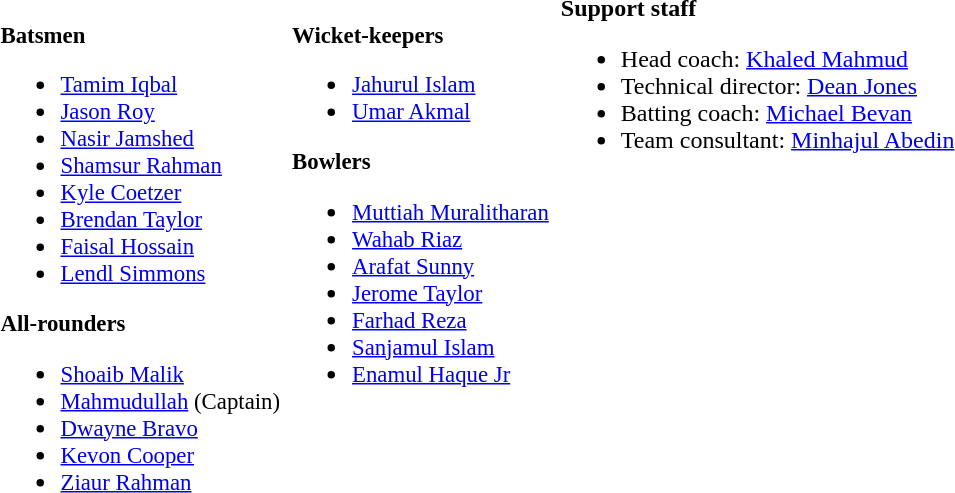<table class="toccolours" style="text-align: left;">
<tr>
</tr>
<tr>
<td style="font-size: 95%;" valign="top"><br><strong>Batsmen</strong><ul><li>  <a href='#'>Tamim Iqbal</a></li><li>  <a href='#'>Jason Roy</a></li><li>  <a href='#'>Nasir Jamshed</a></li><li>  <a href='#'>Shamsur Rahman</a></li><li>  <a href='#'>Kyle Coetzer</a></li><li>  <a href='#'>Brendan Taylor</a></li><li>  <a href='#'>Faisal Hossain</a></li><li>  <a href='#'>Lendl Simmons</a></li></ul><strong>All-rounders</strong><ul><li>  <a href='#'>Shoaib Malik</a></li><li>  <a href='#'>Mahmudullah</a> (Captain)</li><li>  <a href='#'>Dwayne Bravo</a></li><li>  <a href='#'>Kevon Cooper</a></li><li>  <a href='#'>Ziaur Rahman</a></li></ul></td>
<td></td>
<td style="font-size: 95%;" valign="top"><br><strong>Wicket-keepers</strong><ul><li>  <a href='#'>Jahurul Islam</a></li><li>  <a href='#'>Umar Akmal</a></li></ul><strong>Bowlers</strong><ul><li>  <a href='#'>Muttiah Muralitharan</a></li><li>  <a href='#'>Wahab Riaz</a></li><li>  <a href='#'>Arafat Sunny</a></li><li>  <a href='#'>Jerome Taylor</a></li><li>  <a href='#'>Farhad Reza</a></li><li>  <a href='#'>Sanjamul Islam</a></li><li>  <a href='#'>Enamul Haque Jr</a></li></ul></td>
<td></td>
<td valign="top"><strong>Support staff</strong><br><ul><li>Head coach:  <a href='#'>Khaled Mahmud</a></li><li>Technical director:  <a href='#'>Dean Jones</a></li><li>Batting coach:  <a href='#'>Michael Bevan</a></li><li>Team consultant:  <a href='#'>Minhajul Abedin</a></li></ul></td>
</tr>
<tr>
</tr>
</table>
